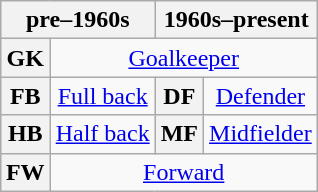<table class="wikitable plainrowheaders" style="text-align:center;margin-left:1em;float:right">
<tr>
<th colspan=2 scope=col>pre–1960s</th>
<th colspan=2 scope=col>1960s–present</th>
</tr>
<tr>
<th>GK</th>
<td colspan=3><a href='#'>Goalkeeper</a></td>
</tr>
<tr>
<th>FB</th>
<td><a href='#'>Full back</a></td>
<th>DF</th>
<td><a href='#'>Defender</a></td>
</tr>
<tr>
<th>HB</th>
<td><a href='#'>Half back</a></td>
<th>MF</th>
<td><a href='#'>Midfielder</a></td>
</tr>
<tr>
<th>FW</th>
<td colspan=3><a href='#'>Forward</a></td>
</tr>
</table>
